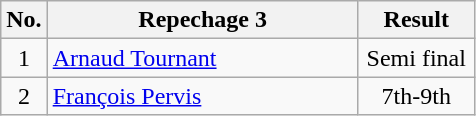<table class="wikitable">
<tr>
<th width="20px">No.</th>
<th width="200px">Repechage 3</th>
<th width="70px">Result</th>
</tr>
<tr align=center>
<td>1</td>
<td align=left> <a href='#'>Arnaud Tournant</a></td>
<td>Semi final</td>
</tr>
<tr align=center>
<td>2</td>
<td align=left> <a href='#'>François Pervis</a></td>
<td>7th-9th</td>
</tr>
</table>
